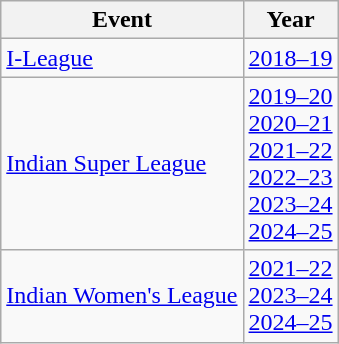<table class="wikitable">
<tr>
<th>Event</th>
<th>Year</th>
</tr>
<tr>
<td><a href='#'>I-League</a></td>
<td><a href='#'>2018–19</a></td>
</tr>
<tr>
<td><a href='#'>Indian Super League</a></td>
<td><a href='#'>2019–20</a><br><a href='#'>2020–21</a><br><a href='#'>2021–22</a><br><a href='#'>2022–23</a><br><a href='#'>2023–24</a><br><a href='#'>2024–25</a></td>
</tr>
<tr>
<td><a href='#'>Indian Women's League</a></td>
<td><a href='#'>2021–22</a><br><a href='#'>2023–24</a><br><a href='#'>2024–25</a></td>
</tr>
</table>
